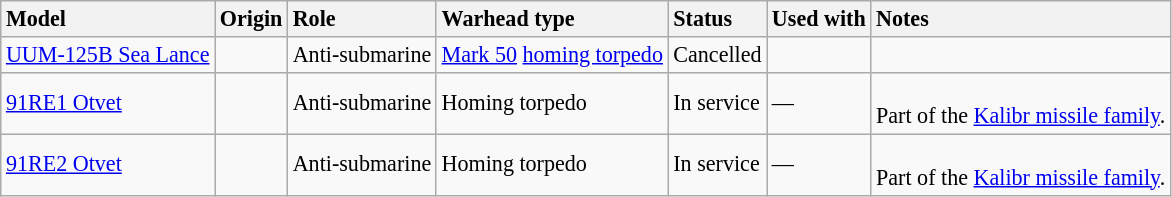<table class="wikitable sortable" style="font-size: 92%;">
<tr>
<th style="text-align: left">Model</th>
<th style="text-align: left">Origin</th>
<th style="text-align: left">Role</th>
<th style="text-align: left">Warhead type</th>
<th style="text-align: left">Status</th>
<th style="text-align: left">Used with</th>
<th style="text-align: left">Notes</th>
</tr>
<tr>
<td><a href='#'>UUM-125B Sea Lance</a></td>
<td></td>
<td>Anti-submarine</td>
<td><a href='#'>Mark 50</a> <a href='#'>homing torpedo</a></td>
<td>Cancelled</td>
<td><small></small><br><small><em></em></small></td>
<td></td>
</tr>
<tr>
<td><a href='#'>91RE1 Otvet</a></td>
<td></td>
<td>Anti-submarine</td>
<td>Homing torpedo</td>
<td>In service</td>
<td>—</td>
<td><br>Part of the <a href='#'>Kalibr missile family</a>.</td>
</tr>
<tr>
<td><a href='#'>91RE2 Otvet</a></td>
<td></td>
<td>Anti-submarine</td>
<td>Homing torpedo</td>
<td>In service</td>
<td>—</td>
<td><br>Part of the <a href='#'>Kalibr missile family</a>.</td>
</tr>
</table>
